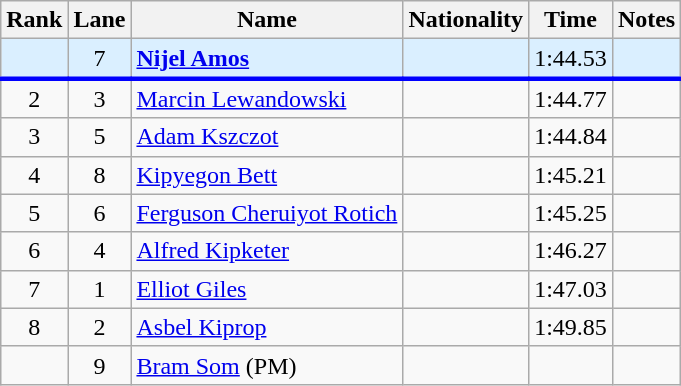<table class="wikitable sortable" style="text-align:center">
<tr>
<th>Rank</th>
<th>Lane</th>
<th>Name</th>
<th>Nationality</th>
<th>Time</th>
<th>Notes</th>
</tr>
<tr bgcolor=#daefff>
<td></td>
<td>7</td>
<td align=left><strong><a href='#'>Nijel Amos</a></strong></td>
<td align=left><strong></strong></td>
<td>1:44.53</td>
<td></td>
</tr>
<tr style="border-top:3px solid blue;">
<td>2</td>
<td>3</td>
<td align=left><a href='#'>Marcin Lewandowski</a></td>
<td align=left></td>
<td>1:44.77</td>
<td></td>
</tr>
<tr>
<td>3</td>
<td>5</td>
<td align=left><a href='#'>Adam Kszczot</a></td>
<td align=left></td>
<td>1:44.84</td>
<td></td>
</tr>
<tr>
<td>4</td>
<td>8</td>
<td align=left><a href='#'>Kipyegon Bett</a></td>
<td align=left></td>
<td>1:45.21</td>
<td></td>
</tr>
<tr>
<td>5</td>
<td>6</td>
<td align=left><a href='#'>Ferguson Cheruiyot Rotich</a></td>
<td align=left></td>
<td>1:45.25</td>
<td></td>
</tr>
<tr>
<td>6</td>
<td>4</td>
<td align=left><a href='#'>Alfred Kipketer</a></td>
<td align=left></td>
<td>1:46.27</td>
<td></td>
</tr>
<tr>
<td>7</td>
<td>1</td>
<td align=left><a href='#'>Elliot Giles</a></td>
<td align=left></td>
<td>1:47.03</td>
<td></td>
</tr>
<tr>
<td>8</td>
<td>2</td>
<td align=left><a href='#'>Asbel Kiprop</a></td>
<td align=left></td>
<td>1:49.85</td>
<td></td>
</tr>
<tr>
<td></td>
<td>9</td>
<td align=left><a href='#'>Bram Som</a> (PM)</td>
<td align=left></td>
<td></td>
<td></td>
</tr>
</table>
